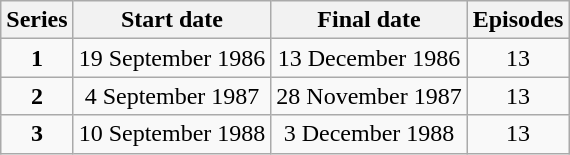<table class="wikitable" style="text-align:center;">
<tr>
<th>Series</th>
<th>Start date</th>
<th>Final date</th>
<th>Episodes</th>
</tr>
<tr>
<td><strong>1</strong></td>
<td>19 September 1986</td>
<td>13 December 1986</td>
<td>13</td>
</tr>
<tr>
<td><strong>2</strong></td>
<td>4 September 1987</td>
<td>28 November 1987</td>
<td>13</td>
</tr>
<tr>
<td><strong>3</strong></td>
<td>10 September 1988</td>
<td>3 December 1988</td>
<td>13</td>
</tr>
</table>
